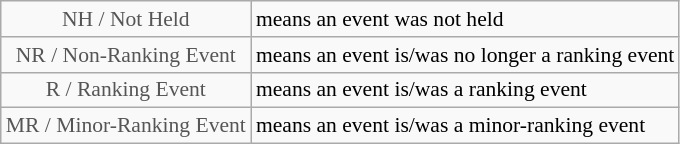<table class="wikitable" style="font-size:90%">
<tr>
<td style="text-align:center; color:#555555;" colspan="4">NH / Not Held</td>
<td>means an event was not held</td>
</tr>
<tr>
<td style="text-align:center; color:#555555;" colspan="4">NR / Non-Ranking Event</td>
<td>means an event is/was no longer a ranking event</td>
</tr>
<tr>
<td style="text-align:center; color:#555555;" colspan="4">R / Ranking Event</td>
<td>means an event is/was a ranking event</td>
</tr>
<tr>
<td style="text-align:center; color:#555555;" colspan="4">MR / Minor-Ranking Event</td>
<td>means an event is/was a minor-ranking event</td>
</tr>
</table>
